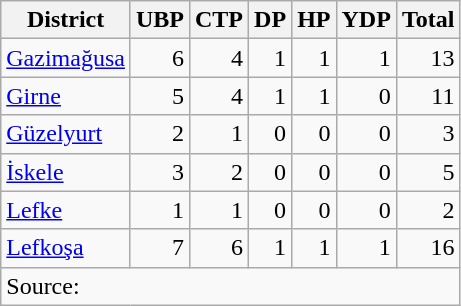<table class="wikitable sortable" style=text-align:right>
<tr>
<th>District</th>
<th>UBP</th>
<th>CTP</th>
<th>DP</th>
<th>HP</th>
<th>YDP</th>
<th>Total</th>
</tr>
<tr>
<td align=left><a href='#'>Gazimağusa</a></td>
<td>6</td>
<td>4</td>
<td>1</td>
<td>1</td>
<td>1</td>
<td>13</td>
</tr>
<tr>
<td align=left><a href='#'>Girne</a></td>
<td>5</td>
<td>4</td>
<td>1</td>
<td>1</td>
<td>0</td>
<td>11</td>
</tr>
<tr>
<td align=left><a href='#'>Güzelyurt</a></td>
<td>2</td>
<td>1</td>
<td>0</td>
<td>0</td>
<td>0</td>
<td>3</td>
</tr>
<tr>
<td align=left><a href='#'>İskele</a></td>
<td>3</td>
<td>2</td>
<td>0</td>
<td>0</td>
<td>0</td>
<td>5</td>
</tr>
<tr>
<td align=left><a href='#'>Lefke</a></td>
<td>1</td>
<td>1</td>
<td>0</td>
<td>0</td>
<td>0</td>
<td>2</td>
</tr>
<tr>
<td align=left><a href='#'>Lefkoşa</a></td>
<td>7</td>
<td>6</td>
<td>1</td>
<td>1</td>
<td>1</td>
<td>16</td>
</tr>
<tr>
<td align=left colspan=10>Source: </td>
</tr>
</table>
